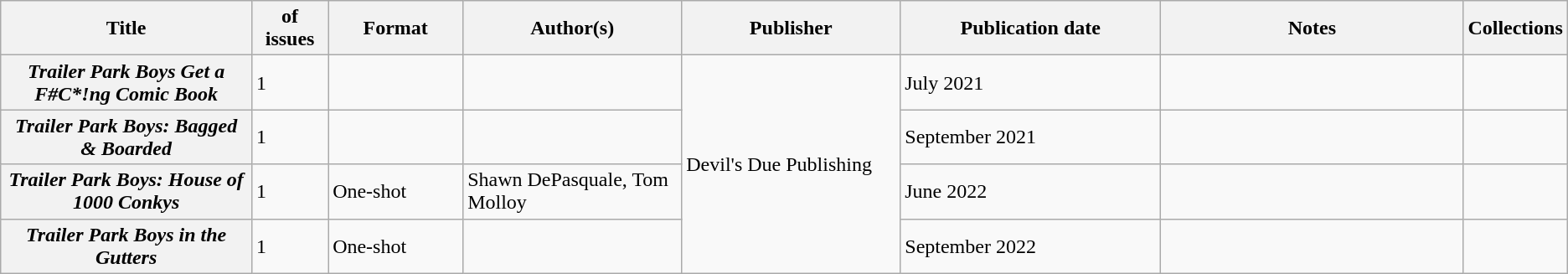<table class="wikitable">
<tr>
<th>Title</th>
<th style="width:40pt"> of issues</th>
<th style="width:75pt">Format</th>
<th style="width:125pt">Author(s)</th>
<th style="width:125pt">Publisher</th>
<th style="width:150pt">Publication date</th>
<th style="width:175pt">Notes</th>
<th>Collections</th>
</tr>
<tr>
<th><em>Trailer Park Boys Get a F#C*!ng Comic Book</em></th>
<td>1</td>
<td></td>
<td></td>
<td rowspan="4">Devil's Due Publishing</td>
<td>July 2021</td>
<td></td>
<td></td>
</tr>
<tr>
<th><em>Trailer Park Boys: Bagged & Boarded</em></th>
<td>1</td>
<td></td>
<td></td>
<td>September 2021</td>
<td></td>
<td></td>
</tr>
<tr>
<th><em>Trailer Park Boys: House of 1000 Conkys</em></th>
<td>1</td>
<td>One-shot</td>
<td>Shawn DePasquale, Tom Molloy</td>
<td>June 2022</td>
<td></td>
<td></td>
</tr>
<tr>
<th><em>Trailer Park Boys in the Gutters</em></th>
<td>1</td>
<td>One-shot</td>
<td></td>
<td>September 2022</td>
<td></td>
<td></td>
</tr>
</table>
